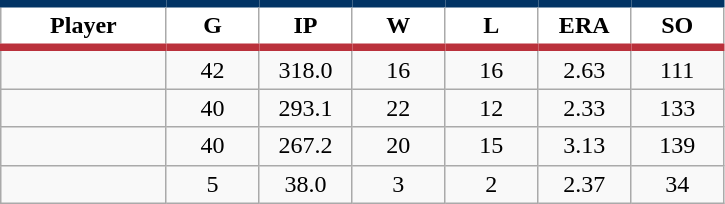<table class="wikitable sortable">
<tr>
<th style="background:#FFFFFF; border-top:#023465 5px solid; border-bottom:#ba313c 5px solid;" width="16%">Player</th>
<th style="background:#FFFFFF; border-top:#023465 5px solid; border-bottom:#ba313c 5px solid;" width="9%">G</th>
<th style="background:#FFFFFF; border-top:#023465 5px solid; border-bottom:#ba313c 5px solid;" width="9%">IP</th>
<th style="background:#FFFFFF; border-top:#023465 5px solid; border-bottom:#ba313c 5px solid;" width="9%">W</th>
<th style="background:#FFFFFF; border-top:#023465 5px solid; border-bottom:#ba313c 5px solid;" width="9%">L</th>
<th style="background:#FFFFFF; border-top:#023465 5px solid; border-bottom:#ba313c 5px solid;" width="9%">ERA</th>
<th style="background:#FFFFFF; border-top:#023465 5px solid; border-bottom:#ba313c 5px solid;" width="9%">SO</th>
</tr>
<tr align="center">
<td></td>
<td>42</td>
<td>318.0</td>
<td>16</td>
<td>16</td>
<td>2.63</td>
<td>111</td>
</tr>
<tr align="center">
<td></td>
<td>40</td>
<td>293.1</td>
<td>22</td>
<td>12</td>
<td>2.33</td>
<td>133</td>
</tr>
<tr align="center">
<td></td>
<td>40</td>
<td>267.2</td>
<td>20</td>
<td>15</td>
<td>3.13</td>
<td>139</td>
</tr>
<tr align="center">
<td></td>
<td>5</td>
<td>38.0</td>
<td>3</td>
<td>2</td>
<td>2.37</td>
<td>34</td>
</tr>
</table>
